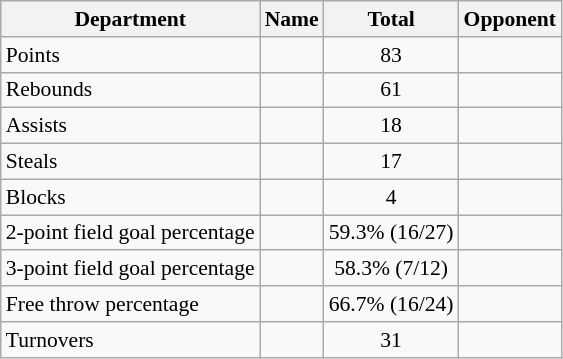<table class=wikitable style="font-size:90%;">
<tr>
<th>Department</th>
<th>Name</th>
<th>Total</th>
<th>Opponent</th>
</tr>
<tr>
<td>Points</td>
<td></td>
<td align=center>83</td>
<td></td>
</tr>
<tr>
<td>Rebounds</td>
<td></td>
<td align=center>61</td>
<td></td>
</tr>
<tr>
<td>Assists</td>
<td></td>
<td align=center>18</td>
<td></td>
</tr>
<tr>
<td>Steals</td>
<td></td>
<td align=center>17</td>
<td></td>
</tr>
<tr>
<td>Blocks</td>
<td></td>
<td align=center>4</td>
<td></td>
</tr>
<tr>
<td>2-point field goal percentage</td>
<td></td>
<td align=center>59.3% (16/27)</td>
<td></td>
</tr>
<tr>
<td>3-point field goal percentage</td>
<td></td>
<td align=center>58.3% (7/12)</td>
<td></td>
</tr>
<tr>
<td>Free throw percentage</td>
<td></td>
<td align=center>66.7% (16/24)</td>
<td></td>
</tr>
<tr>
<td>Turnovers</td>
<td></td>
<td align=center>31</td>
<td></td>
</tr>
</table>
